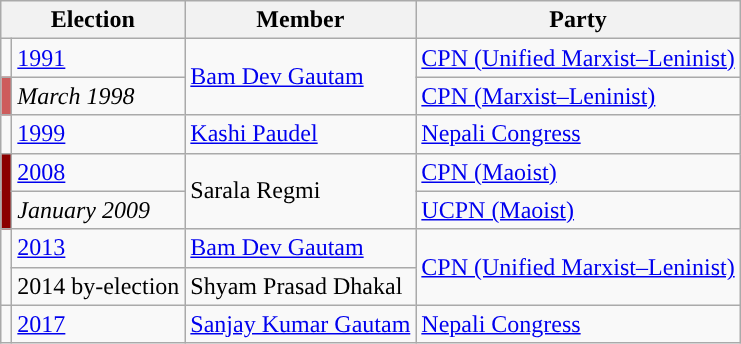<table class="wikitable">
<tr>
<th colspan="2">Election</th>
<th>Member</th>
<th>Party</th>
</tr>
<tr>
<td style="background-color:"></td>
<td><a href='#'>1991</a></td>
<td rowspan="2"><a href='#'>Bam Dev Gautam</a></td>
<td><a href='#'>CPN (Unified Marxist–Leninist)</a></td>
</tr>
<tr>
<td style="background-color:indianred"></td>
<td><em>March 1998</em></td>
<td><a href='#'>CPN (Marxist–Leninist)</a></td>
</tr>
<tr>
<td style="background-color:"></td>
<td><a href='#'>1999</a></td>
<td><a href='#'>Kashi Paudel</a></td>
<td><a href='#'>Nepali Congress</a></td>
</tr>
<tr>
<td rowspan="2" style="background-color:darkred"></td>
<td><a href='#'>2008</a></td>
<td rowspan="2">Sarala Regmi</td>
<td><a href='#'>CPN (Maoist)</a></td>
</tr>
<tr>
<td><em>January 2009</em></td>
<td><a href='#'>UCPN (Maoist)</a></td>
</tr>
<tr>
<td rowspan="2" style="background-color:"></td>
<td><a href='#'>2013</a></td>
<td><a href='#'>Bam Dev Gautam</a></td>
<td rowspan="2"><a href='#'>CPN (Unified Marxist–Leninist)</a></td>
</tr>
<tr>
<td>2014 by-election</td>
<td>Shyam Prasad Dhakal</td>
</tr>
<tr>
<td style="background-color:"></td>
<td><a href='#'>2017</a></td>
<td><a href='#'>Sanjay Kumar Gautam</a></td>
<td><a href='#'>Nepali Congress</a></td>
</tr>
</table>
